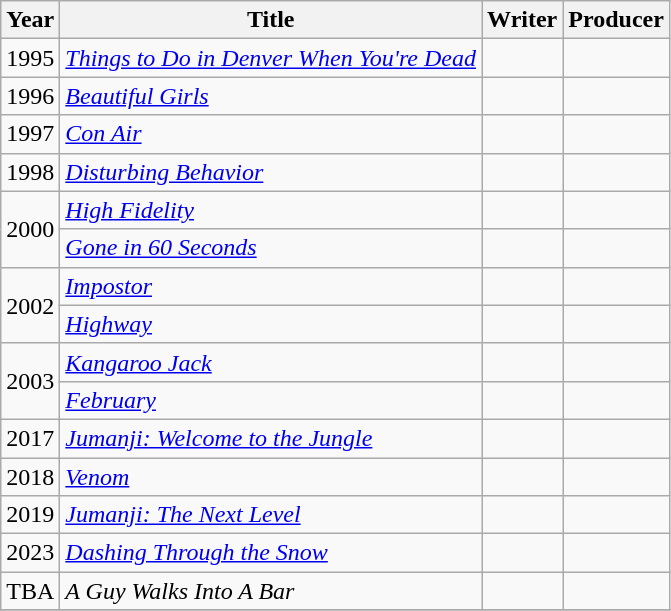<table class="wikitable">
<tr>
<th>Year</th>
<th>Title</th>
<th>Writer</th>
<th>Producer</th>
</tr>
<tr>
<td>1995</td>
<td><em><a href='#'>Things to Do in Denver When You're Dead</a></em></td>
<td></td>
<td></td>
</tr>
<tr>
<td>1996</td>
<td><em><a href='#'>Beautiful Girls</a></em></td>
<td></td>
<td></td>
</tr>
<tr>
<td>1997</td>
<td><em><a href='#'>Con Air</a></em></td>
<td></td>
<td></td>
</tr>
<tr>
<td>1998</td>
<td><em><a href='#'>Disturbing Behavior</a></em></td>
<td></td>
<td></td>
</tr>
<tr>
<td rowspan="2">2000</td>
<td><em><a href='#'>High Fidelity</a></em></td>
<td></td>
<td></td>
</tr>
<tr>
<td><em><a href='#'>Gone in 60 Seconds</a></em></td>
<td></td>
<td></td>
</tr>
<tr>
<td rowspan="2">2002</td>
<td><em><a href='#'>Impostor</a></em></td>
<td></td>
<td></td>
</tr>
<tr>
<td><em><a href='#'>Highway</a></em></td>
<td></td>
<td></td>
</tr>
<tr>
<td rowspan="2">2003</td>
<td><em><a href='#'>Kangaroo Jack</a></em></td>
<td></td>
<td></td>
</tr>
<tr>
<td><em><a href='#'>February</a></em></td>
<td></td>
<td></td>
</tr>
<tr>
<td>2017</td>
<td><em><a href='#'>Jumanji: Welcome to the Jungle</a></em></td>
<td></td>
<td></td>
</tr>
<tr>
<td>2018</td>
<td><em><a href='#'>Venom</a></em></td>
<td></td>
<td></td>
</tr>
<tr>
<td>2019</td>
<td><em><a href='#'>Jumanji: The Next Level</a></em></td>
<td></td>
<td></td>
</tr>
<tr>
<td>2023</td>
<td><em><a href='#'>Dashing Through the Snow</a></em></td>
<td></td>
<td></td>
</tr>
<tr>
<td>TBA</td>
<td><em>A Guy Walks Into A Bar</em></td>
<td></td>
<td></td>
</tr>
<tr>
</tr>
</table>
